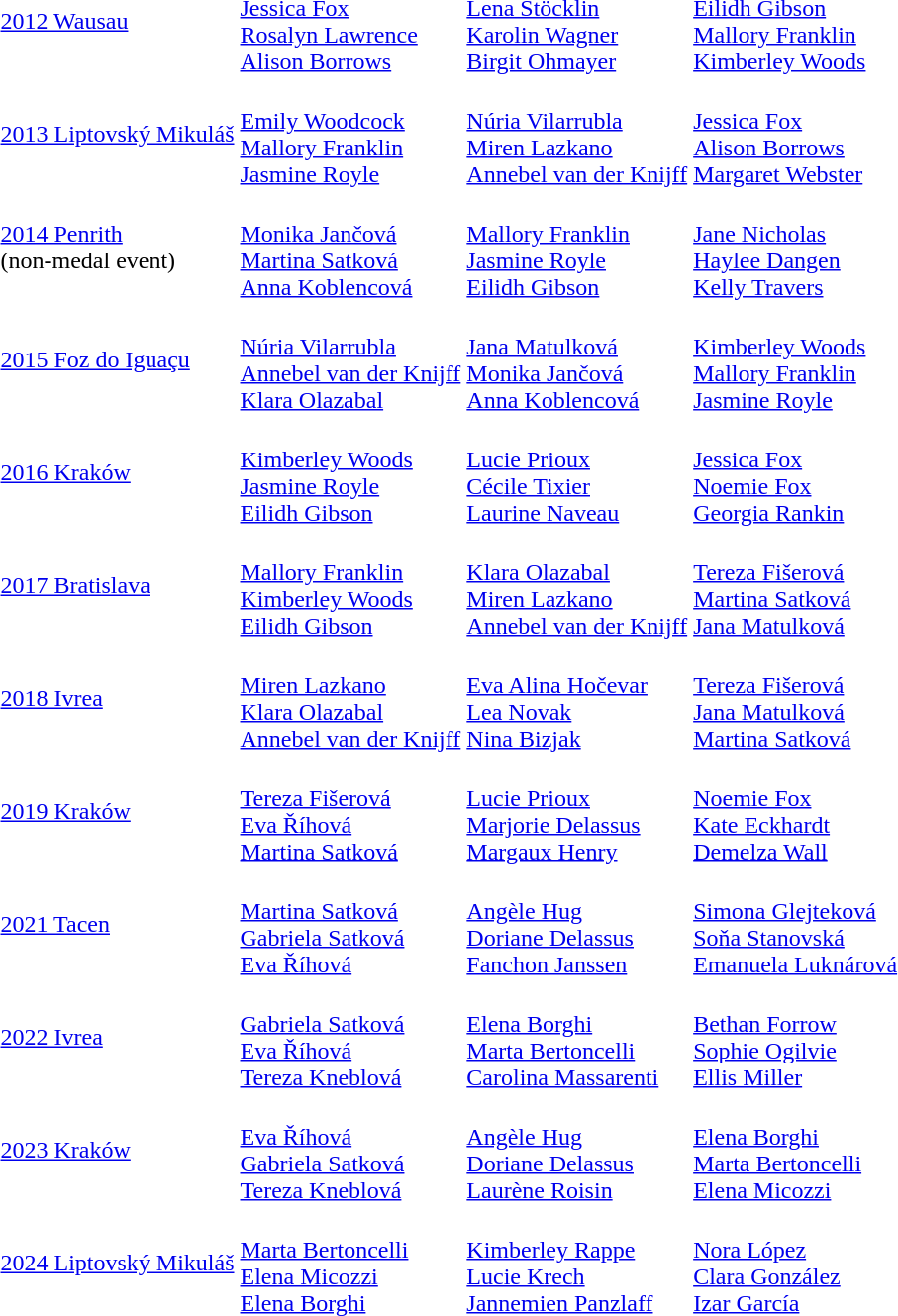<table>
<tr>
<td><a href='#'>2012 Wausau</a></td>
<td><br><a href='#'>Jessica Fox</a><br><a href='#'>Rosalyn Lawrence</a><br><a href='#'>Alison Borrows</a></td>
<td><br><a href='#'>Lena Stöcklin</a><br><a href='#'>Karolin Wagner</a><br><a href='#'>Birgit Ohmayer</a></td>
<td><br><a href='#'>Eilidh Gibson</a><br><a href='#'>Mallory Franklin</a><br><a href='#'>Kimberley Woods</a></td>
</tr>
<tr>
<td><a href='#'>2013 Liptovský Mikuláš</a></td>
<td><br><a href='#'>Emily Woodcock</a><br><a href='#'>Mallory Franklin</a><br><a href='#'>Jasmine Royle</a></td>
<td><br><a href='#'>Núria Vilarrubla</a><br><a href='#'>Miren Lazkano</a><br><a href='#'>Annebel van der Knijff</a></td>
<td><br><a href='#'>Jessica Fox</a><br><a href='#'>Alison Borrows</a><br><a href='#'>Margaret Webster</a></td>
</tr>
<tr>
<td><a href='#'>2014 Penrith</a><br>(non-medal event)</td>
<td><br><a href='#'>Monika Jančová</a><br><a href='#'>Martina Satková</a><br><a href='#'>Anna Koblencová</a></td>
<td><br><a href='#'>Mallory Franklin</a><br><a href='#'>Jasmine Royle</a><br><a href='#'>Eilidh Gibson</a></td>
<td><br><a href='#'>Jane Nicholas</a><br><a href='#'>Haylee Dangen</a><br><a href='#'>Kelly Travers</a></td>
</tr>
<tr>
<td><a href='#'>2015 Foz do Iguaçu</a></td>
<td><br><a href='#'>Núria Vilarrubla</a><br><a href='#'>Annebel van der Knijff</a><br><a href='#'>Klara Olazabal</a></td>
<td><br><a href='#'>Jana Matulková</a><br><a href='#'>Monika Jančová</a><br><a href='#'>Anna Koblencová</a></td>
<td><br><a href='#'>Kimberley Woods</a><br><a href='#'>Mallory Franklin</a><br><a href='#'>Jasmine Royle</a></td>
</tr>
<tr>
<td><a href='#'>2016 Kraków</a></td>
<td><br><a href='#'>Kimberley Woods</a><br><a href='#'>Jasmine Royle</a><br><a href='#'>Eilidh Gibson</a></td>
<td><br><a href='#'>Lucie Prioux</a><br><a href='#'>Cécile Tixier</a><br><a href='#'>Laurine Naveau</a></td>
<td><br><a href='#'>Jessica Fox</a><br><a href='#'>Noemie Fox</a><br><a href='#'>Georgia Rankin</a></td>
</tr>
<tr>
<td><a href='#'>2017 Bratislava</a></td>
<td><br><a href='#'>Mallory Franklin</a><br><a href='#'>Kimberley Woods</a><br><a href='#'>Eilidh Gibson</a></td>
<td><br><a href='#'>Klara Olazabal</a><br><a href='#'>Miren Lazkano</a><br><a href='#'>Annebel van der Knijff</a></td>
<td><br><a href='#'>Tereza Fišerová</a><br><a href='#'>Martina Satková</a><br><a href='#'>Jana Matulková</a></td>
</tr>
<tr>
<td><a href='#'>2018 Ivrea</a></td>
<td><br><a href='#'>Miren Lazkano</a><br><a href='#'>Klara Olazabal</a><br><a href='#'>Annebel van der Knijff</a></td>
<td><br><a href='#'>Eva Alina Hočevar</a><br><a href='#'>Lea Novak</a><br><a href='#'>Nina Bizjak</a></td>
<td><br><a href='#'>Tereza Fišerová</a><br><a href='#'>Jana Matulková</a><br><a href='#'>Martina Satková</a></td>
</tr>
<tr>
<td><a href='#'>2019 Kraków</a></td>
<td><br><a href='#'>Tereza Fišerová</a><br><a href='#'>Eva Říhová</a><br><a href='#'>Martina Satková</a></td>
<td><br><a href='#'>Lucie Prioux</a><br><a href='#'>Marjorie Delassus</a><br><a href='#'>Margaux Henry</a></td>
<td><br><a href='#'>Noemie Fox</a><br><a href='#'>Kate Eckhardt</a><br><a href='#'>Demelza Wall</a></td>
</tr>
<tr>
<td><a href='#'>2021 Tacen</a></td>
<td><br><a href='#'>Martina Satková</a><br><a href='#'>Gabriela Satková</a><br><a href='#'>Eva Říhová</a></td>
<td><br><a href='#'>Angèle Hug</a><br><a href='#'>Doriane Delassus</a><br><a href='#'>Fanchon Janssen</a></td>
<td><br><a href='#'>Simona Glejteková</a><br><a href='#'>Soňa Stanovská</a><br><a href='#'>Emanuela Luknárová</a></td>
</tr>
<tr>
<td><a href='#'>2022 Ivrea</a></td>
<td><br><a href='#'>Gabriela Satková</a><br><a href='#'>Eva Říhová</a><br><a href='#'>Tereza Kneblová</a></td>
<td><br><a href='#'>Elena Borghi</a><br><a href='#'>Marta Bertoncelli</a><br><a href='#'>Carolina Massarenti</a></td>
<td><br><a href='#'>Bethan Forrow</a><br><a href='#'>Sophie Ogilvie</a><br><a href='#'>Ellis Miller</a></td>
</tr>
<tr>
<td><a href='#'>2023 Kraków</a></td>
<td><br><a href='#'>Eva Říhová</a><br><a href='#'>Gabriela Satková</a><br><a href='#'>Tereza Kneblová</a></td>
<td><br><a href='#'>Angèle Hug</a><br><a href='#'>Doriane Delassus</a><br><a href='#'>Laurène Roisin</a></td>
<td><br><a href='#'>Elena Borghi</a><br><a href='#'>Marta Bertoncelli</a><br><a href='#'>Elena Micozzi</a></td>
</tr>
<tr>
<td><a href='#'>2024 Liptovský Mikuláš</a></td>
<td><br><a href='#'>Marta Bertoncelli</a><br><a href='#'>Elena Micozzi</a><br><a href='#'>Elena Borghi</a></td>
<td><br><a href='#'>Kimberley Rappe</a><br><a href='#'>Lucie Krech</a><br><a href='#'>Jannemien Panzlaff</a></td>
<td><br><a href='#'>Nora López</a><br><a href='#'>Clara González</a><br><a href='#'>Izar García</a></td>
</tr>
</table>
